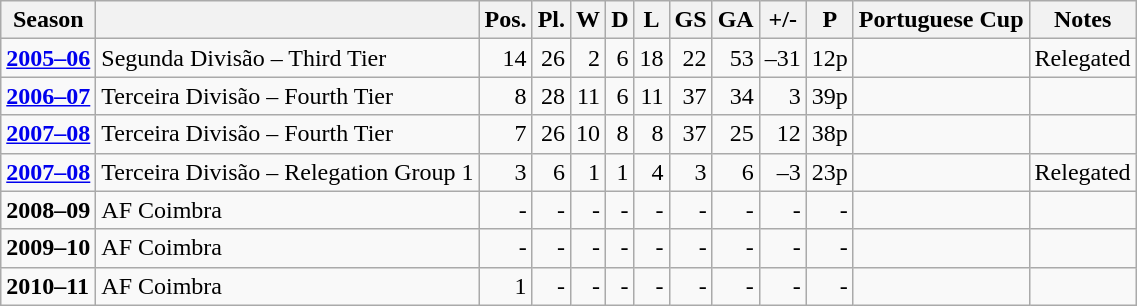<table class="wikitable">
<tr>
<th>Season</th>
<th></th>
<th>Pos.</th>
<th>Pl.</th>
<th>W</th>
<th>D</th>
<th>L</th>
<th>GS</th>
<th>GA</th>
<th>+/-</th>
<th>P</th>
<th>Portuguese Cup</th>
<th>Notes</th>
</tr>
<tr>
<td><strong><a href='#'>2005–06</a></strong></td>
<td>Segunda Divisão – Third Tier</td>
<td align=right>14</td>
<td align=right>26</td>
<td align=right>2</td>
<td align=right>6</td>
<td align=right>18</td>
<td align=right>22</td>
<td align=right>53</td>
<td align=right>–31</td>
<td align=right>12p</td>
<td></td>
<td>Relegated</td>
</tr>
<tr>
<td><strong><a href='#'>2006–07</a></strong></td>
<td>Terceira Divisão – Fourth Tier</td>
<td align=right>8</td>
<td align=right>28</td>
<td align=right>11</td>
<td align=right>6</td>
<td align=right>11</td>
<td align=right>37</td>
<td align=right>34</td>
<td align=right>3</td>
<td align=right>39p</td>
<td></td>
<td></td>
</tr>
<tr>
<td><strong><a href='#'>2007–08</a></strong></td>
<td>Terceira Divisão – Fourth Tier</td>
<td align=right>7</td>
<td align=right>26</td>
<td align=right>10</td>
<td align=right>8</td>
<td align=right>8</td>
<td align=right>37</td>
<td align=right>25</td>
<td align=right>12</td>
<td align=right>38p</td>
<td></td>
<td></td>
</tr>
<tr>
<td><strong><a href='#'>2007–08</a></strong></td>
<td>Terceira Divisão – Relegation Group 1</td>
<td align=right>3</td>
<td align=right>6</td>
<td align=right>1</td>
<td align=right>1</td>
<td align=right>4</td>
<td align=right>3</td>
<td align=right>6</td>
<td align=right>–3</td>
<td align=right>23p</td>
<td></td>
<td>Relegated</td>
</tr>
<tr>
<td><strong>2008–09</strong></td>
<td>AF Coimbra</td>
<td align=right>-</td>
<td align=right>-</td>
<td align=right>-</td>
<td align=right>-</td>
<td align=right>-</td>
<td align=right>-</td>
<td align=right>-</td>
<td align=right>-</td>
<td align=right>-</td>
<td></td>
<td></td>
</tr>
<tr>
<td><strong>2009–10</strong></td>
<td>AF Coimbra</td>
<td align=right>-</td>
<td align=right>-</td>
<td align=right>-</td>
<td align=right>-</td>
<td align=right>-</td>
<td align=right>-</td>
<td align=right>-</td>
<td align=right>-</td>
<td align=right>-</td>
<td></td>
<td></td>
</tr>
<tr>
<td><strong>2010–11</strong></td>
<td>AF Coimbra</td>
<td align=right>1</td>
<td align=right>-</td>
<td align=right>-</td>
<td align=right>-</td>
<td align=right>-</td>
<td align=right>-</td>
<td align=right>-</td>
<td align=right>-</td>
<td align=right>-</td>
<td></td>
<td></td>
</tr>
</table>
